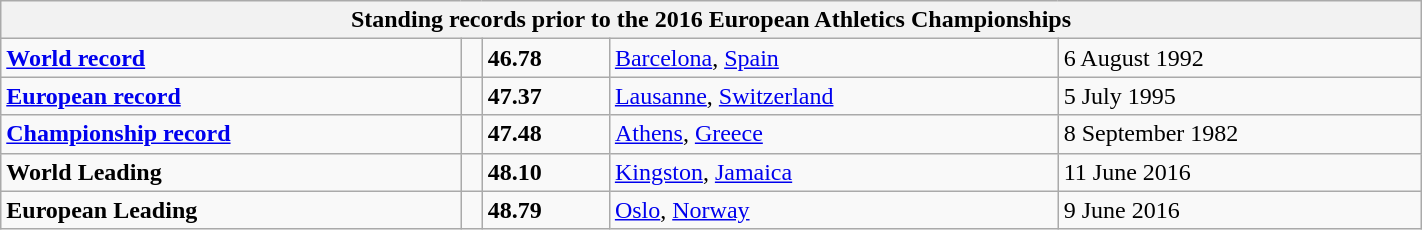<table class="wikitable" width=75%>
<tr>
<th colspan="5">Standing records prior to the 2016 European Athletics Championships</th>
</tr>
<tr>
<td><strong><a href='#'>World record</a></strong></td>
<td></td>
<td><strong>46.78</strong></td>
<td><a href='#'>Barcelona</a>, <a href='#'>Spain</a></td>
<td>6 August 1992</td>
</tr>
<tr>
<td><strong><a href='#'>European record</a></strong></td>
<td></td>
<td><strong>47.37</strong></td>
<td><a href='#'>Lausanne</a>, <a href='#'>Switzerland</a></td>
<td>5 July 1995</td>
</tr>
<tr>
<td><strong><a href='#'>Championship record</a></strong></td>
<td></td>
<td><strong>47.48</strong></td>
<td><a href='#'>Athens</a>, <a href='#'>Greece</a></td>
<td>8 September 1982</td>
</tr>
<tr>
<td><strong>World Leading</strong></td>
<td></td>
<td><strong>48.10</strong></td>
<td><a href='#'>Kingston</a>, <a href='#'>Jamaica</a></td>
<td>11 June 2016</td>
</tr>
<tr>
<td><strong>European Leading</strong></td>
<td></td>
<td><strong>48.79</strong></td>
<td><a href='#'>Oslo</a>, <a href='#'>Norway</a></td>
<td>9 June 2016</td>
</tr>
</table>
